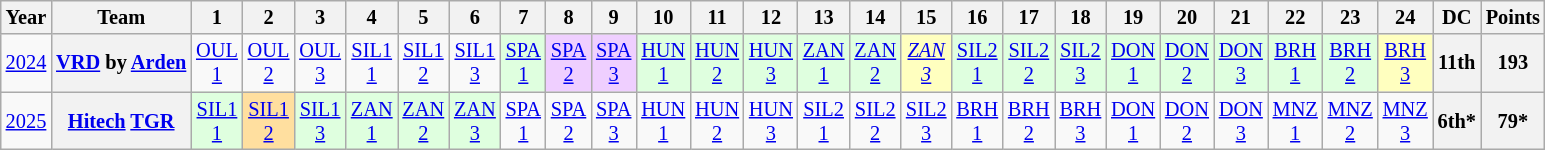<table class="wikitable" style="text-align:center; font-size:85%">
<tr>
<th>Year</th>
<th>Team</th>
<th>1</th>
<th>2</th>
<th>3</th>
<th>4</th>
<th>5</th>
<th>6</th>
<th>7</th>
<th>8</th>
<th>9</th>
<th>10</th>
<th>11</th>
<th>12</th>
<th>13</th>
<th>14</th>
<th>15</th>
<th>16</th>
<th>17</th>
<th>18</th>
<th>19</th>
<th>20</th>
<th>21</th>
<th>22</th>
<th>23</th>
<th>24</th>
<th>DC</th>
<th>Points</th>
</tr>
<tr>
<td><a href='#'>2024</a></td>
<th nowrap><a href='#'>VRD</a> by <a href='#'>Arden</a></th>
<td style="background:#;"><a href='#'>OUL<br>1</a><br></td>
<td style="background:#;"><a href='#'>OUL<br>2</a><br></td>
<td style="background:#;"><a href='#'>OUL<br>3</a><br></td>
<td style="background:#;"><a href='#'>SIL1<br>1</a><br></td>
<td style="background:#;"><a href='#'>SIL1<br>2</a><br></td>
<td style="background:#;"><a href='#'>SIL1<br>3</a><br></td>
<td style="background:#dfffdf;"><a href='#'>SPA<br>1</a><br></td>
<td style="background:#efcfff;"><a href='#'>SPA<br>2</a><br></td>
<td style="background:#efcfff;"><a href='#'>SPA<br>3</a><br></td>
<td style="background:#dfffdf;"><a href='#'>HUN<br>1</a><br></td>
<td style="background:#dfffdf;"><a href='#'>HUN<br>2</a><br></td>
<td style="background:#dfffdf;"><a href='#'>HUN<br>3</a><br></td>
<td style="background:#dfffdf;"><a href='#'>ZAN<br>1</a><br></td>
<td style="background:#dfffdf;"><a href='#'>ZAN<br>2</a><br></td>
<td style="background:#ffffbf;"><em><a href='#'>ZAN<br>3</a></em><br></td>
<td style="background:#dfffdf;"><a href='#'>SIL2<br>1</a><br></td>
<td style="background:#dfffdf;"><a href='#'>SIL2<br>2</a><br></td>
<td style="background:#dfffdf;"><a href='#'>SIL2<br>3</a><br></td>
<td style="background:#dfffdf;"><a href='#'>DON<br>1</a><br></td>
<td style="background:#dfffdf;"><a href='#'>DON<br>2</a><br></td>
<td style="background:#dfffdf;"><a href='#'>DON<br>3</a><br></td>
<td style="background:#dfffdf;"><a href='#'>BRH<br>1</a><br></td>
<td style="background:#dfffdf;"><a href='#'>BRH<br>2</a><br></td>
<td style="background:#ffffbf;"><a href='#'>BRH<br>3</a><br></td>
<th>11th</th>
<th>193</th>
</tr>
<tr>
<td><a href='#'>2025</a></td>
<th nowrap><a href='#'>Hitech</a> <a href='#'>TGR</a></th>
<td style="background:#DFFFDF;"><a href='#'>SIL1<br>1</a><br></td>
<td style="background:#FFDF9F;"><a href='#'>SIL1<br>2</a><br></td>
<td style="background:#DFFFDF;"><a href='#'>SIL1<br>3</a><br></td>
<td style="background:#DFFFDF;"><a href='#'>ZAN<br>1</a><br></td>
<td style="background:#DFFFDF;"><a href='#'>ZAN<br>2</a><br></td>
<td style="background:#DFFFDF;"><a href='#'>ZAN<br>3</a><br></td>
<td style="background:#;"><a href='#'>SPA<br>1</a><br></td>
<td style="background:#;"><a href='#'>SPA<br>2</a><br></td>
<td style="background:#;"><a href='#'>SPA<br>3</a><br></td>
<td style="background:#;"><a href='#'>HUN<br>1</a><br></td>
<td style="background:#;"><a href='#'>HUN<br>2</a><br></td>
<td style="background:#;"><a href='#'>HUN<br>3</a><br></td>
<td style="background:#;"><a href='#'>SIL2<br>1</a><br></td>
<td style="background:#;"><a href='#'>SIL2<br>2</a><br></td>
<td style="background:#;"><a href='#'>SIL2<br>3</a><br></td>
<td style="background:#;"><a href='#'>BRH<br>1</a><br></td>
<td style="background:#;"><a href='#'>BRH<br>2</a><br></td>
<td style="background:#;"><a href='#'>BRH<br>3</a><br></td>
<td style="background:#;"><a href='#'>DON<br>1</a><br></td>
<td style="background:#;"><a href='#'>DON<br>2</a><br></td>
<td style="background:#;"><a href='#'>DON<br>3</a><br></td>
<td style="background:#;"><a href='#'>MNZ<br>1</a><br></td>
<td style="background:#;"><a href='#'>MNZ<br>2</a><br></td>
<td style="background:#;"><a href='#'>MNZ<br>3</a><br></td>
<th>6th*</th>
<th>79*</th>
</tr>
</table>
